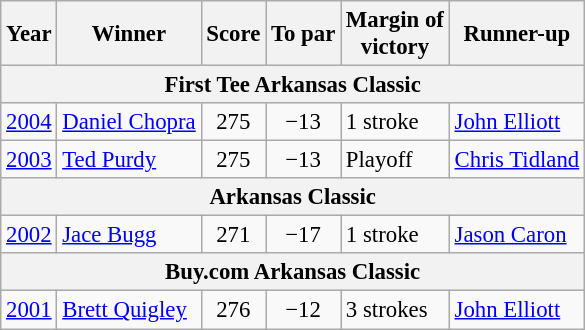<table class=wikitable style=font-size:95%>
<tr>
<th>Year</th>
<th>Winner</th>
<th>Score</th>
<th>To par</th>
<th>Margin of<br>victory</th>
<th>Runner-up</th>
</tr>
<tr>
<th colspan=7>First Tee Arkansas Classic</th>
</tr>
<tr>
<td><a href='#'>2004</a></td>
<td> <a href='#'>Daniel Chopra</a></td>
<td align=center>275</td>
<td align=center>−13</td>
<td>1 stroke</td>
<td> <a href='#'>John Elliott</a></td>
</tr>
<tr>
<td><a href='#'>2003</a></td>
<td> <a href='#'>Ted Purdy</a></td>
<td align=center>275</td>
<td align=center>−13</td>
<td>Playoff</td>
<td> <a href='#'>Chris Tidland</a></td>
</tr>
<tr>
<th colspan=7>Arkansas Classic</th>
</tr>
<tr>
<td><a href='#'>2002</a></td>
<td> <a href='#'>Jace Bugg</a></td>
<td align=center>271</td>
<td align=center>−17</td>
<td>1 stroke</td>
<td> <a href='#'>Jason Caron</a></td>
</tr>
<tr>
<th colspan=7>Buy.com Arkansas Classic</th>
</tr>
<tr>
<td><a href='#'>2001</a></td>
<td> <a href='#'>Brett Quigley</a></td>
<td align=center>276</td>
<td align=center>−12</td>
<td>3 strokes</td>
<td> <a href='#'>John Elliott</a></td>
</tr>
</table>
